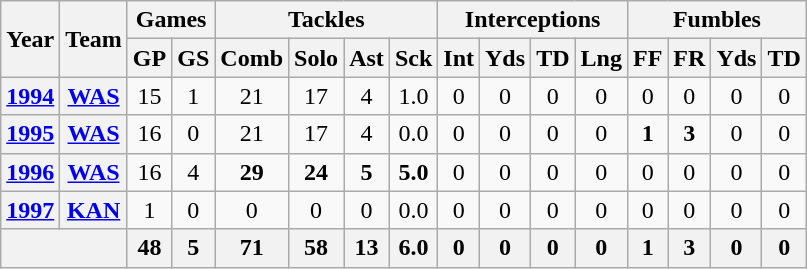<table class="wikitable" style="text-align:center">
<tr>
<th rowspan="2">Year</th>
<th rowspan="2">Team</th>
<th colspan="2">Games</th>
<th colspan="4">Tackles</th>
<th colspan="4">Interceptions</th>
<th colspan="4">Fumbles</th>
</tr>
<tr>
<th>GP</th>
<th>GS</th>
<th>Comb</th>
<th>Solo</th>
<th>Ast</th>
<th>Sck</th>
<th>Int</th>
<th>Yds</th>
<th>TD</th>
<th>Lng</th>
<th>FF</th>
<th>FR</th>
<th>Yds</th>
<th>TD</th>
</tr>
<tr>
<th><a href='#'>1994</a></th>
<th><a href='#'>WAS</a></th>
<td>15</td>
<td>1</td>
<td>21</td>
<td>17</td>
<td>4</td>
<td>1.0</td>
<td>0</td>
<td>0</td>
<td>0</td>
<td>0</td>
<td>0</td>
<td>0</td>
<td>0</td>
<td>0</td>
</tr>
<tr>
<th><a href='#'>1995</a></th>
<th><a href='#'>WAS</a></th>
<td>16</td>
<td>0</td>
<td>21</td>
<td>17</td>
<td>4</td>
<td>0.0</td>
<td>0</td>
<td>0</td>
<td>0</td>
<td>0</td>
<td><strong>1</strong></td>
<td><strong>3</strong></td>
<td>0</td>
<td>0</td>
</tr>
<tr>
<th><a href='#'>1996</a></th>
<th><a href='#'>WAS</a></th>
<td>16</td>
<td>4</td>
<td><strong>29</strong></td>
<td><strong>24</strong></td>
<td><strong>5</strong></td>
<td><strong>5.0</strong></td>
<td>0</td>
<td>0</td>
<td>0</td>
<td>0</td>
<td>0</td>
<td>0</td>
<td>0</td>
<td>0</td>
</tr>
<tr>
<th><a href='#'>1997</a></th>
<th><a href='#'>KAN</a></th>
<td>1</td>
<td>0</td>
<td>0</td>
<td>0</td>
<td>0</td>
<td>0.0</td>
<td>0</td>
<td>0</td>
<td>0</td>
<td>0</td>
<td>0</td>
<td>0</td>
<td>0</td>
<td>0</td>
</tr>
<tr>
<th colspan="2"></th>
<th>48</th>
<th>5</th>
<th>71</th>
<th>58</th>
<th>13</th>
<th>6.0</th>
<th>0</th>
<th>0</th>
<th>0</th>
<th>0</th>
<th>1</th>
<th>3</th>
<th>0</th>
<th>0</th>
</tr>
</table>
